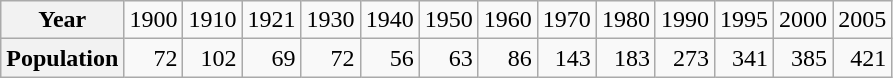<table class="wikitable" style="text-align:right;">
<tr>
<th>Year</th>
<td>1900</td>
<td>1910</td>
<td>1921</td>
<td>1930</td>
<td>1940</td>
<td>1950</td>
<td>1960</td>
<td>1970</td>
<td>1980</td>
<td>1990</td>
<td>1995</td>
<td>2000</td>
<td>2005</td>
</tr>
<tr>
<th>Population</th>
<td>72</td>
<td>102</td>
<td>69</td>
<td>72</td>
<td>56</td>
<td>63</td>
<td>86</td>
<td>143</td>
<td>183</td>
<td>273</td>
<td>341</td>
<td>385</td>
<td>421</td>
</tr>
</table>
